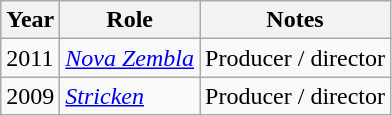<table class="wikitable sortable">
<tr>
<th>Year</th>
<th>Role</th>
<th class="unsortable">Notes</th>
</tr>
<tr>
<td>2011</td>
<td><em><a href='#'>Nova Zembla</a></em></td>
<td>Producer / director</td>
</tr>
<tr>
<td>2009</td>
<td><em><a href='#'>Stricken</a></em></td>
<td>Producer / director</td>
</tr>
</table>
